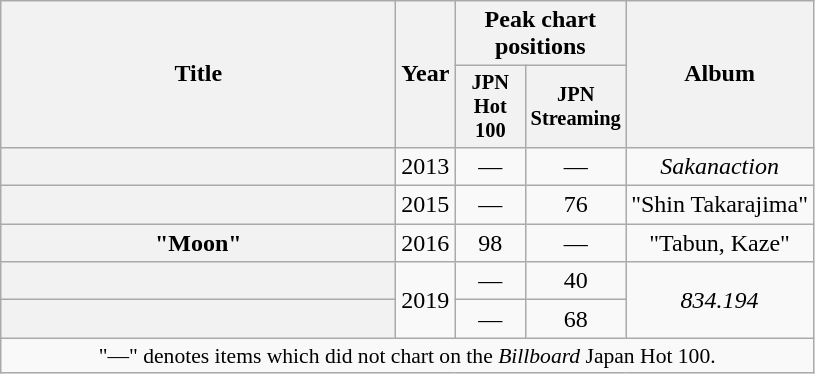<table class="wikitable plainrowheaders" style="text-align:center;">
<tr>
<th scope="col" rowspan="2" style="width:16em;">Title</th>
<th scope="col" rowspan="2">Year</th>
<th scope="col" colspan="2">Peak chart positions</th>
<th scope="col" rowspan="2">Album</th>
</tr>
<tr>
<th style="width:3em;font-size:85%">JPN<br>Hot 100<br></th>
<th style="width:3em;font-size:85%">JPN<br>Streaming<br></th>
</tr>
<tr>
<th scope="row"></th>
<td>2013</td>
<td>—</td>
<td>—</td>
<td><em>Sakanaction</em></td>
</tr>
<tr>
<th scope="row"></th>
<td>2015</td>
<td>—</td>
<td>76</td>
<td>"Shin Takarajima" </td>
</tr>
<tr>
<th scope="row">"Moon"</th>
<td>2016</td>
<td>98</td>
<td>—</td>
<td>"Tabun, Kaze" </td>
</tr>
<tr>
<th scope="row"></th>
<td rowspan="2">2019</td>
<td>—</td>
<td>40</td>
<td rowspan="2"><em>834.194</em></td>
</tr>
<tr>
<th scope="row"></th>
<td>—</td>
<td>68</td>
</tr>
<tr>
<td colspan="12" align="center" style="font-size:90%;">"—" denotes items which did not chart on the <em>Billboard</em> Japan Hot 100.</td>
</tr>
</table>
